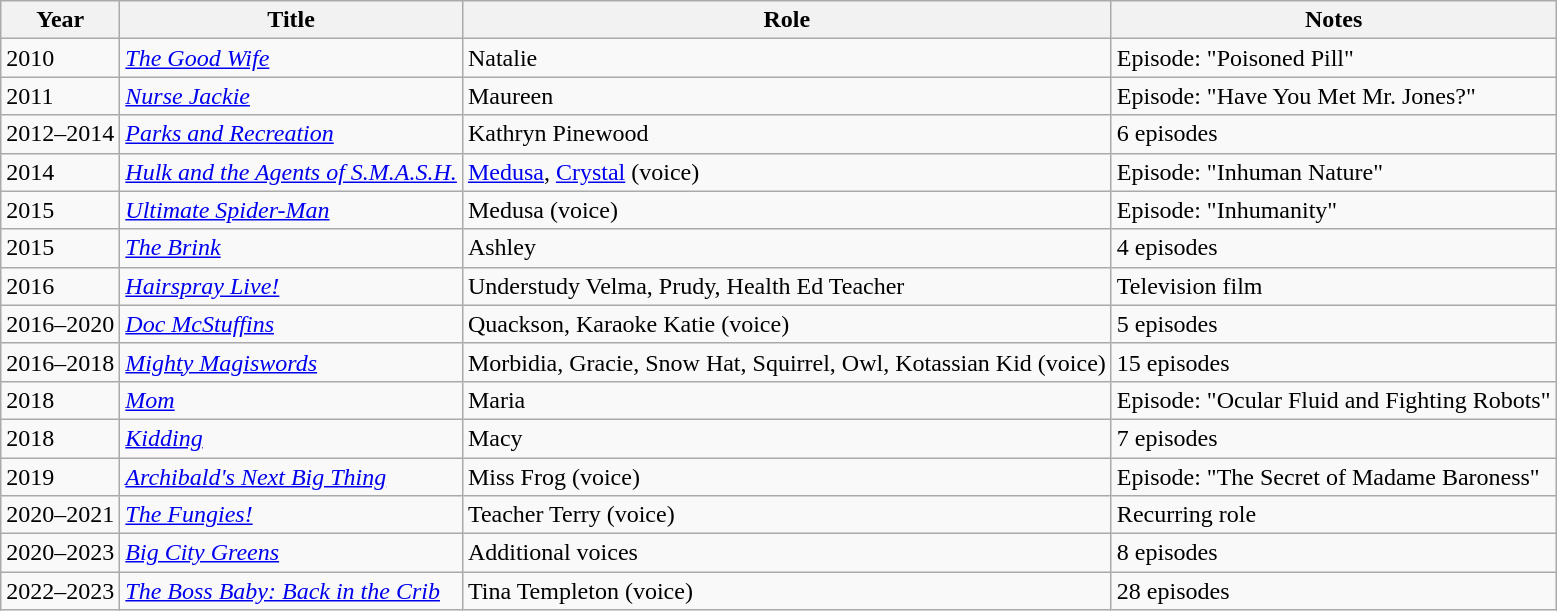<table class="wikitable sortable">
<tr>
<th>Year</th>
<th>Title</th>
<th>Role</th>
<th class="unsortable">Notes</th>
</tr>
<tr>
<td>2010</td>
<td><em><a href='#'>The Good Wife</a></em></td>
<td>Natalie</td>
<td>Episode: "Poisoned Pill"</td>
</tr>
<tr>
<td>2011</td>
<td><em><a href='#'>Nurse Jackie</a></em></td>
<td>Maureen</td>
<td>Episode: "Have You Met Mr. Jones?"</td>
</tr>
<tr>
<td>2012–2014</td>
<td><em><a href='#'>Parks and Recreation</a></em></td>
<td>Kathryn Pinewood</td>
<td>6 episodes</td>
</tr>
<tr>
<td>2014</td>
<td><em><a href='#'>Hulk and the Agents of S.M.A.S.H.</a></em></td>
<td><a href='#'>Medusa</a>, <a href='#'>Crystal</a> (voice)</td>
<td>Episode: "Inhuman Nature"</td>
</tr>
<tr>
<td>2015</td>
<td><em><a href='#'>Ultimate Spider-Man</a></em></td>
<td>Medusa (voice)</td>
<td>Episode: "Inhumanity"</td>
</tr>
<tr>
<td>2015</td>
<td><em><a href='#'>The Brink</a></em></td>
<td>Ashley</td>
<td>4 episodes</td>
</tr>
<tr>
<td>2016</td>
<td><em><a href='#'>Hairspray Live!</a></em></td>
<td>Understudy Velma, Prudy, Health Ed Teacher</td>
<td>Television film</td>
</tr>
<tr>
<td>2016–2020</td>
<td><em><a href='#'>Doc McStuffins</a></em></td>
<td>Quackson, Karaoke Katie (voice)</td>
<td>5 episodes</td>
</tr>
<tr>
<td>2016–2018</td>
<td><em><a href='#'>Mighty Magiswords</a></em></td>
<td>Morbidia, Gracie, Snow Hat, Squirrel, Owl, Kotassian Kid (voice)</td>
<td>15 episodes</td>
</tr>
<tr>
<td>2018</td>
<td><em><a href='#'>Mom</a></em></td>
<td>Maria</td>
<td>Episode: "Ocular Fluid and Fighting Robots"</td>
</tr>
<tr>
<td>2018</td>
<td><em><a href='#'>Kidding</a></em></td>
<td>Macy</td>
<td>7 episodes</td>
</tr>
<tr>
<td>2019</td>
<td><em><a href='#'>Archibald's Next Big Thing</a></em></td>
<td>Miss Frog (voice)</td>
<td>Episode: "The Secret of Madame Baroness"</td>
</tr>
<tr>
<td>2020–2021</td>
<td><em><a href='#'>The Fungies!</a></em></td>
<td>Teacher Terry (voice)</td>
<td>Recurring role</td>
</tr>
<tr>
<td>2020–2023</td>
<td><em><a href='#'>Big City Greens</a></em></td>
<td>Additional voices</td>
<td>8 episodes</td>
</tr>
<tr>
<td>2022–2023</td>
<td><em><a href='#'>The Boss Baby: Back in the Crib</a></em></td>
<td>Tina Templeton (voice)</td>
<td>28 episodes</td>
</tr>
</table>
